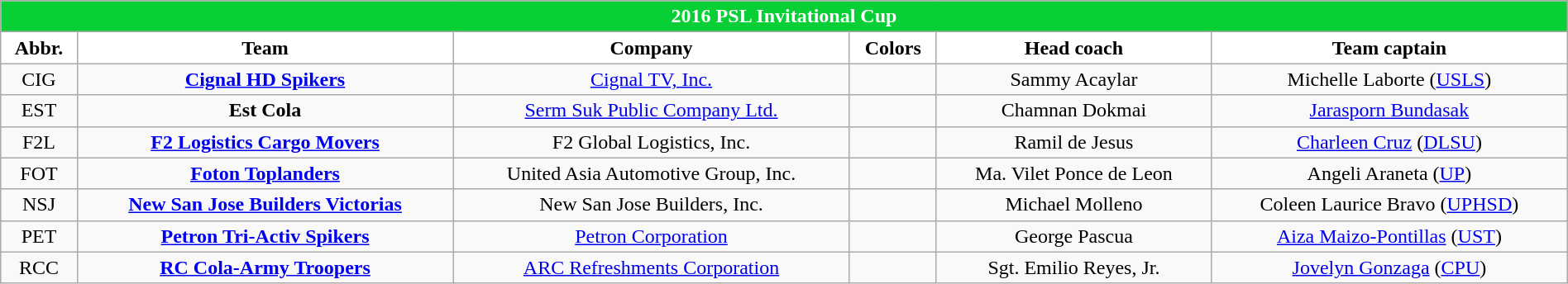<table class="wikitable" style="width:100%; text-align:center">
<tr>
<th style="background:#08CF35;color:white;" colspan=6>2016 PSL Invitational Cup</th>
</tr>
<tr>
<th style="background:white">Abbr.</th>
<th style="background:white">Team</th>
<th style="background:white">Company</th>
<th style="background:white">Colors</th>
<th style="background:white">Head coach</th>
<th style="background:white">Team captain</th>
</tr>
<tr>
<td>CIG</td>
<td><strong><a href='#'>Cignal HD Spikers</a></strong></td>
<td><a href='#'>Cignal TV, Inc.</a></td>
<td> </td>
<td>Sammy Acaylar</td>
<td>Michelle Laborte (<a href='#'>USLS</a>)</td>
</tr>
<tr>
<td>EST</td>
<td><strong>Est Cola</strong></td>
<td><a href='#'>Serm Suk Public Company Ltd.</a></td>
<td>  </td>
<td>Chamnan Dokmai</td>
<td><a href='#'>Jarasporn Bundasak</a></td>
</tr>
<tr>
<td>F2L</td>
<td><strong><a href='#'>F2 Logistics Cargo Movers</a></strong></td>
<td>F2 Global Logistics, Inc.</td>
<td>  </td>
<td>Ramil de Jesus</td>
<td><a href='#'>Charleen Cruz</a> (<a href='#'>DLSU</a>)</td>
</tr>
<tr>
<td>FOT</td>
<td><strong><a href='#'>Foton Toplanders</a></strong></td>
<td>United Asia Automotive Group, Inc.</td>
<td> </td>
<td>Ma. Vilet Ponce de Leon</td>
<td>Angeli Araneta (<a href='#'>UP</a>)</td>
</tr>
<tr>
<td>NSJ</td>
<td><strong><a href='#'>New San Jose Builders Victorias</a></strong></td>
<td>New San Jose Builders, Inc.</td>
<td>  </td>
<td>Michael Molleno</td>
<td>Coleen Laurice Bravo (<a href='#'>UPHSD</a>)</td>
</tr>
<tr>
<td>PET</td>
<td><strong><a href='#'>Petron Tri-Activ Spikers</a></strong></td>
<td><a href='#'>Petron Corporation</a></td>
<td>  </td>
<td>George Pascua</td>
<td><a href='#'>Aiza Maizo-Pontillas</a> (<a href='#'>UST</a>)</td>
</tr>
<tr>
<td>RCC</td>
<td><strong><a href='#'>RC Cola-Army Troopers</a></strong></td>
<td><a href='#'>ARC Refreshments Corporation</a></td>
<td>  </td>
<td>Sgt. Emilio Reyes, Jr.</td>
<td><a href='#'>Jovelyn Gonzaga</a> (<a href='#'>CPU</a>)</td>
</tr>
</table>
